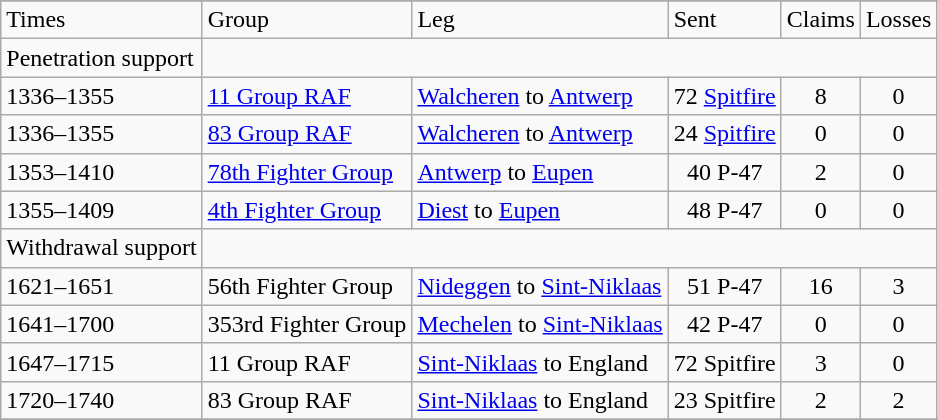<table class="wikitable">
<tr>
</tr>
<tr>
<td>Times</td>
<td>Group</td>
<td>Leg</td>
<td>Sent</td>
<td>Claims</td>
<td>Losses</td>
</tr>
<tr>
<td>Penetration support</td>
</tr>
<tr>
<td>1336–1355</td>
<td><a href='#'>11 Group RAF</a></td>
<td><a href='#'>Walcheren</a> to <a href='#'>Antwerp</a></td>
<td align=center>72 <a href='#'>Spitfire</a></td>
<td align=center>8</td>
<td align=center>0</td>
</tr>
<tr>
<td>1336–1355</td>
<td><a href='#'>83 Group RAF</a></td>
<td><a href='#'>Walcheren</a> to <a href='#'>Antwerp</a></td>
<td align=center>24 <a href='#'>Spitfire</a></td>
<td align=center>0</td>
<td align=center>0</td>
</tr>
<tr>
<td>1353–1410</td>
<td><a href='#'>78th Fighter Group</a></td>
<td><a href='#'>Antwerp</a> to <a href='#'>Eupen</a></td>
<td align=center>40 P-47</td>
<td align=center>2</td>
<td align=center>0</td>
</tr>
<tr>
<td>1355–1409</td>
<td><a href='#'>4th Fighter Group</a></td>
<td><a href='#'>Diest</a> to <a href='#'>Eupen</a></td>
<td align=center>48 P-47</td>
<td align=center>0</td>
<td align=center>0</td>
</tr>
<tr>
<td>Withdrawal support</td>
</tr>
<tr>
<td>1621–1651</td>
<td>56th Fighter Group</td>
<td><a href='#'>Nideggen</a> to <a href='#'>Sint-Niklaas</a></td>
<td align=center>51 P-47</td>
<td align=center>16</td>
<td align=center>3</td>
</tr>
<tr>
<td>1641–1700</td>
<td>353rd Fighter Group</td>
<td><a href='#'>Mechelen</a> to <a href='#'>Sint-Niklaas</a></td>
<td align=center>42 P-47</td>
<td align=center>0</td>
<td align=center>0</td>
</tr>
<tr>
<td>1647–1715</td>
<td>11 Group RAF</td>
<td><a href='#'>Sint-Niklaas</a> to England</td>
<td align=center>72 Spitfire</td>
<td align=center>3</td>
<td align=center>0</td>
</tr>
<tr>
<td>1720–1740</td>
<td>83 Group RAF</td>
<td><a href='#'>Sint-Niklaas</a> to England</td>
<td align=center>23 Spitfire</td>
<td align=center>2</td>
<td align=center>2</td>
</tr>
<tr>
</tr>
</table>
